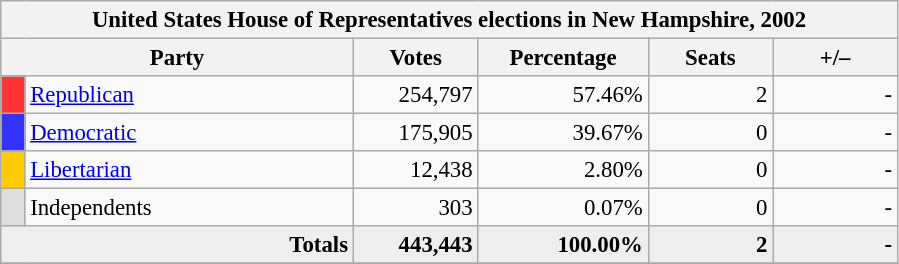<table class="wikitable" style="font-size: 95%;">
<tr>
<th colspan="6">United States House of Representatives elections in New Hampshire, 2002</th>
</tr>
<tr>
<th colspan=2 style="width: 15em">Party</th>
<th style="width: 5em">Votes</th>
<th style="width: 7em">Percentage</th>
<th style="width: 5em">Seats</th>
<th style="width: 5em">+/–</th>
</tr>
<tr>
<th style="background-color:#FF3333; width: 3px"></th>
<td style="width: 130px"><a href='#'>Republican</a></td>
<td align="right">254,797</td>
<td align="right">57.46%</td>
<td align="right">2</td>
<td align="right">-</td>
</tr>
<tr>
<th style="background-color:#3333FF; width: 3px"></th>
<td style="width: 130px"><a href='#'>Democratic</a></td>
<td align="right">175,905</td>
<td align="right">39.67%</td>
<td align="right">0</td>
<td align="right">-</td>
</tr>
<tr>
<th style="background-color:#FFCC00; width: 3px"></th>
<td style="width: 130px"><a href='#'>Libertarian</a></td>
<td align="right">12,438</td>
<td align="right">2.80%</td>
<td align="right">0</td>
<td align="right">-</td>
</tr>
<tr>
<th style="background-color:#DDDDDD; width: 3px"></th>
<td style="width: 130px">Independents</td>
<td align="right">303</td>
<td align="right">0.07%</td>
<td align="right">0</td>
<td align="right">-</td>
</tr>
<tr bgcolor="#EEEEEE">
<td colspan="2" align="right"><strong>Totals</strong></td>
<td align="right"><strong>443,443</strong></td>
<td align="right"><strong>100.00%</strong></td>
<td align="right"><strong>2</strong></td>
<td align="right"><strong>-</strong></td>
</tr>
<tr bgcolor="#EEEEEE">
</tr>
</table>
